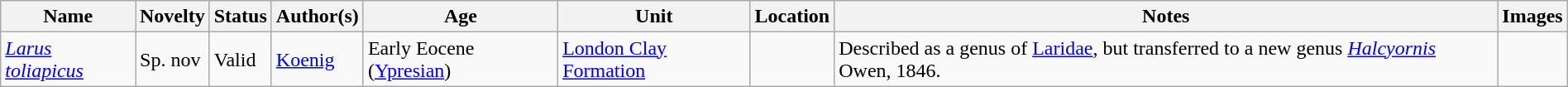<table class="wikitable sortable" align="center" width="100%">
<tr>
<th>Name</th>
<th>Novelty</th>
<th>Status</th>
<th>Author(s)</th>
<th>Age</th>
<th>Unit</th>
<th>Location</th>
<th>Notes</th>
<th>Images</th>
</tr>
<tr>
<td><em><a href='#'>Larus toliapicus</a></em></td>
<td>Sp. nov</td>
<td>Valid</td>
<td><a href='#'>Koenig</a></td>
<td>Early Eocene (<a href='#'>Ypresian</a>)</td>
<td><a href='#'>London Clay Formation</a></td>
<td></td>
<td>Described as a genus of <a href='#'>Laridae</a>, but transferred to a new genus <em><a href='#'>Halcyornis</a></em> Owen, 1846.</td>
<td></td>
</tr>
</table>
